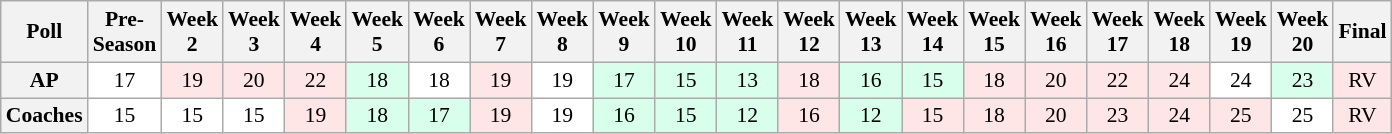<table class="wikitable" style="white-space:nowrap;font-size:90%">
<tr>
<th>Poll</th>
<th>Pre-<br>Season</th>
<th>Week<br>2</th>
<th>Week<br>3</th>
<th>Week<br>4</th>
<th>Week<br>5</th>
<th>Week<br>6</th>
<th>Week<br>7</th>
<th>Week<br>8</th>
<th>Week<br>9</th>
<th>Week<br>10</th>
<th>Week<br>11</th>
<th>Week<br>12</th>
<th>Week<br>13</th>
<th>Week<br>14</th>
<th>Week<br>15</th>
<th>Week<br>16</th>
<th>Week<br>17</th>
<th>Week<br>18</th>
<th>Week<br>19</th>
<th>Week<br>20</th>
<th>Final</th>
</tr>
<tr style="text-align:center;">
<th>AP</th>
<td style="background:#FFF;">17</td>
<td style="background:#FFE6E6;">19</td>
<td style="background:#FFE6E6;">20</td>
<td style="background:#FFE6E6;">22</td>
<td style="background:#D8FFEB;">18</td>
<td style="background:#FFF;">18</td>
<td style="background:#FFE6E6;">19</td>
<td style="background:#FFF;">19</td>
<td style="background:#D8FFEB;">17</td>
<td style="background:#D8FFEB;">15</td>
<td style="background:#D8FFEB;">13</td>
<td style="background:#FFE6E6;">18</td>
<td style="background:#D8FFEB;">16</td>
<td style="background:#D8FFEB;">15</td>
<td style="background:#FFE6E6;">18</td>
<td style="background:#FFE6E6;">20</td>
<td style="background:#FFE6E6;">22</td>
<td style="background:#FFE6E6;">24</td>
<td style="background:#FFF;">24</td>
<td style="background:#D8FFEB;">23</td>
<td style="background:#FFE6E6;">RV</td>
</tr>
<tr style="text-align:center;">
<th>Coaches</th>
<td style="background:#FFF;">15</td>
<td style="background:#FFF;">15</td>
<td style="background:#FFF;">15</td>
<td style="background:#FFE6E6;">19</td>
<td style="background:#D8FFEB;">18</td>
<td style="background:#D8FFEB;">17</td>
<td style="background:#FFE6E6;">19</td>
<td style="background:#FFF;">19</td>
<td style="background:#D8FFEB;">16</td>
<td style="background:#D8FFEB;">15</td>
<td style="background:#D8FFEB;">12</td>
<td style="background:#FFE6E6;">16</td>
<td style="background:#D8FFEB;">12</td>
<td style="background:#FFE6E6;">15</td>
<td style="background:#FFE6E6;">18</td>
<td style="background:#FFE6E6;">20</td>
<td style="background:#FFE6E6;">23</td>
<td style="background:#FFE6E6;">24</td>
<td style="background:#FFE6E6;">25</td>
<td style="background:#FFF;">25</td>
<td style="background:#FFE6E6;">RV</td>
</tr>
</table>
